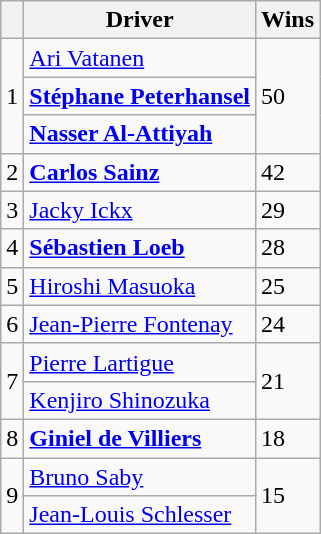<table class="wikitable">
<tr>
<th></th>
<th>Driver</th>
<th>Wins</th>
</tr>
<tr>
<td rowspan="3">1</td>
<td> <a href='#'>Ari Vatanen</a></td>
<td rowspan="3">50</td>
</tr>
<tr>
<td> <strong><a href='#'>Stéphane Peterhansel</a></strong></td>
</tr>
<tr>
<td> <strong><a href='#'>Nasser Al-Attiyah</a></strong></td>
</tr>
<tr>
<td>2</td>
<td> <strong><a href='#'>Carlos Sainz</a></strong></td>
<td>42</td>
</tr>
<tr>
<td>3</td>
<td> <a href='#'>Jacky Ickx</a></td>
<td>29</td>
</tr>
<tr>
<td>4</td>
<td> <strong><a href='#'>Sébastien Loeb</a></strong></td>
<td>28</td>
</tr>
<tr>
<td>5</td>
<td> <a href='#'>Hiroshi Masuoka</a></td>
<td>25</td>
</tr>
<tr>
<td>6</td>
<td> <a href='#'>Jean-Pierre Fontenay</a></td>
<td>24</td>
</tr>
<tr>
<td rowspan="2">7</td>
<td> <a href='#'>Pierre Lartigue</a></td>
<td rowspan="2">21</td>
</tr>
<tr>
<td> <a href='#'>Kenjiro Shinozuka</a></td>
</tr>
<tr>
<td>8</td>
<td> <strong><a href='#'>Giniel de Villiers</a></strong></td>
<td>18</td>
</tr>
<tr>
<td rowspan="2">9</td>
<td> <a href='#'>Bruno Saby</a></td>
<td rowspan="2">15</td>
</tr>
<tr>
<td> <a href='#'>Jean-Louis Schlesser</a></td>
</tr>
</table>
